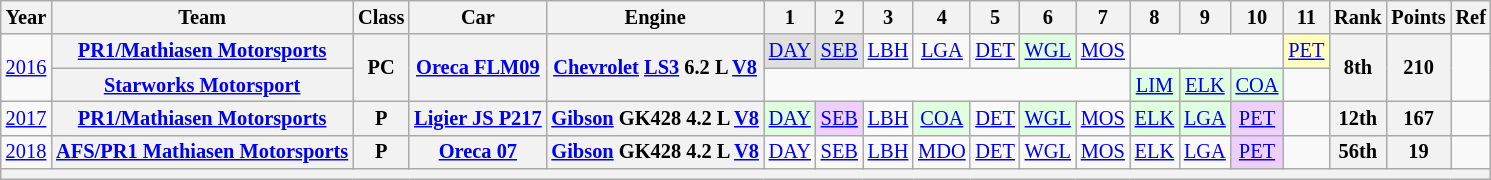<table class="wikitable" style="text-align:center; font-size:85%">
<tr>
<th>Year</th>
<th>Team</th>
<th>Class</th>
<th>Car</th>
<th>Engine</th>
<th>1</th>
<th>2</th>
<th>3</th>
<th>4</th>
<th>5</th>
<th>6</th>
<th>7</th>
<th>8</th>
<th>9</th>
<th>10</th>
<th>11</th>
<th>Rank</th>
<th>Points</th>
<th>Ref</th>
</tr>
<tr>
<td rowspan=2><a href='#'>2016</a></td>
<th nowrap><a href='#'>PR1/Mathiasen Motorsports</a></th>
<th rowspan=2>PC</th>
<th rowspan=2 nowrap><a href='#'>Oreca FLM09</a></th>
<th rowspan=2 nowrap><a href='#'>Chevrolet</a> <a href='#'>LS3</a> 6.2 L <a href='#'>V8</a></th>
<td style="background:#dfdfdf;"><a href='#'>DAY</a><br></td>
<td style="background:#dfdfdf;"><a href='#'>SEB</a><br></td>
<td><a href='#'>LBH</a><br></td>
<td><a href='#'>LGA</a><br></td>
<td><a href='#'>DET</a> <br></td>
<td style="background:#DFFFDF;"><a href='#'>WGL</a> <br></td>
<td><a href='#'>MOS</a> <br></td>
<td colspan=3></td>
<td style="background:#ffffbf;"><a href='#'>PET</a><br></td>
<th rowspan=2>8th</th>
<th rowspan=2>210</th>
<td rowspan=2></td>
</tr>
<tr>
<th nowrap><a href='#'>Starworks Motorsport</a></th>
<td colspan=7></td>
<td style="background:#DFFFDF;"><a href='#'>LIM</a> <br></td>
<td style="background:#DFFFDF;"><a href='#'>ELK</a><br></td>
<td style="background:#DFFFDF;"><a href='#'>COA</a><br></td>
<td></td>
</tr>
<tr>
<td><a href='#'>2017</a></td>
<th nowrap><a href='#'>PR1/Mathiasen Motorsports</a></th>
<th>P</th>
<th nowrap><a href='#'>Ligier JS P217</a></th>
<th nowrap><a href='#'>Gibson</a> GK428 4.2 L <a href='#'>V8</a></th>
<td style="background:#DFFFDF;"><a href='#'>DAY</a><br></td>
<td style="background:#EFCFFF"><a href='#'>SEB</a><br></td>
<td><a href='#'>LBH</a><br></td>
<td style="background:#DFFFDF;"><a href='#'>COA</a><br></td>
<td><a href='#'>DET</a></td>
<td style="background:#DFFFDF;"><a href='#'>WGL</a><br></td>
<td><a href='#'>MOS</a></td>
<td style="background:#DFFFDF;"><a href='#'>ELK</a><br></td>
<td style="background:#DFFFDF;"><a href='#'>LGA</a><br></td>
<td style="background:#EFCFFF"><a href='#'>PET</a><br></td>
<td></td>
<th>12th</th>
<th>167</th>
<td></td>
</tr>
<tr>
<td><a href='#'>2018</a></td>
<th nowrap><a href='#'>AFS/PR1 Mathiasen Motorsports</a></th>
<th>P</th>
<th nowrap><a href='#'>Oreca 07</a></th>
<th nowrap><a href='#'>Gibson</a> GK428 4.2 L <a href='#'>V8</a></th>
<td><a href='#'>DAY</a><br></td>
<td><a href='#'>SEB</a></td>
<td><a href='#'>LBH</a></td>
<td><a href='#'>MDO</a></td>
<td><a href='#'>DET</a></td>
<td><a href='#'>WGL</a><br></td>
<td><a href='#'>MOS</a></td>
<td><a href='#'>ELK</a></td>
<td><a href='#'>LGA</a></td>
<td style="background:#EFCFFF;"><a href='#'>PET</a><br></td>
<td></td>
<th rowspan=1>56th</th>
<th rowspan=1>19</th>
<td></td>
</tr>
<tr>
<th colspan="19"></th>
</tr>
</table>
